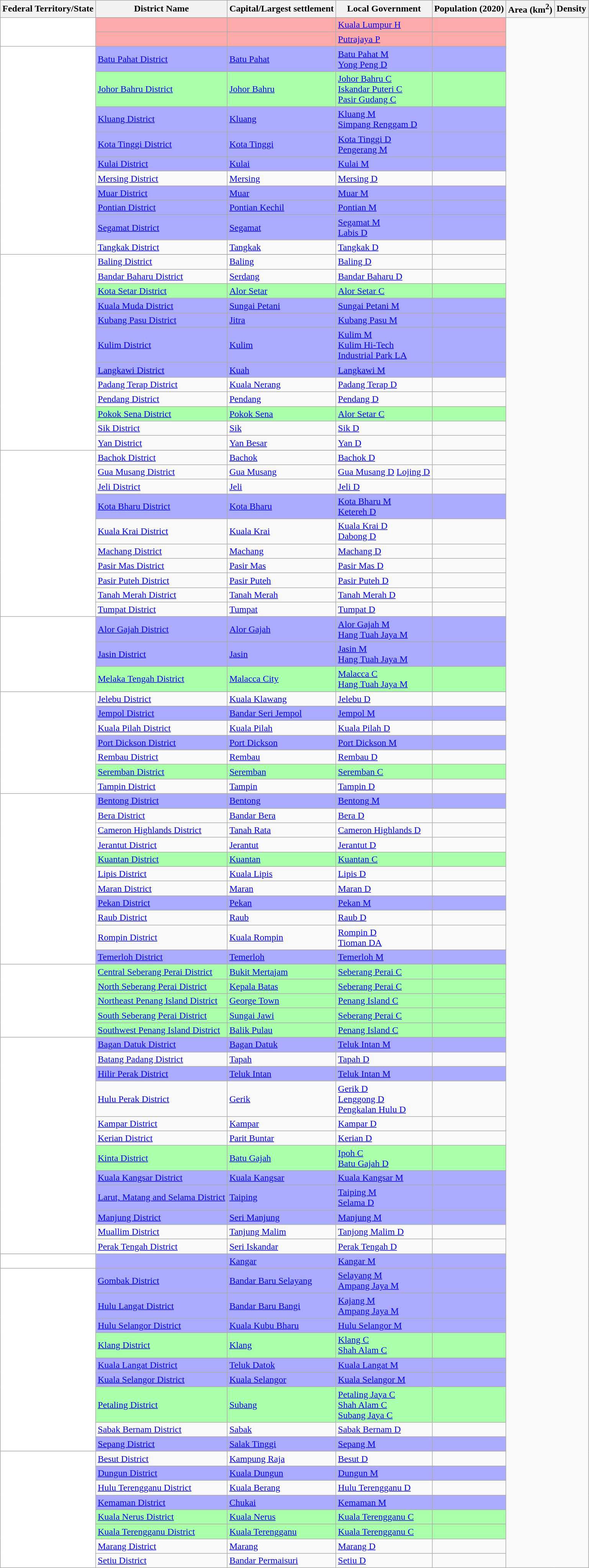<table class="wikitable sortable">
<tr>
<th>Federal Territory/State</th>
<th>District Name</th>
<th>Capital/Largest settlement</th>
<th>Local Government</th>
<th>Population (2020)</th>
<th>Area (km<sup>2</sup>)</th>
<th>Density</th>
</tr>
<tr>
<td rowspan="3" colspan="1" style="background:#fff;"></td>
</tr>
<tr style="background:#faa;">
<td></td>
<td></td>
<td><a href='#'>Kuala Lumpur H</a></td>
<td></td>
</tr>
<tr style="background:#faa;">
<td></td>
<td></td>
<td><a href='#'>Putrajaya P</a></td>
<td></td>
</tr>
<tr>
<td rowspan="11" colspan="1" style="background:#fff;"></td>
</tr>
<tr style="background:#aaf;">
<td> <a href='#'>Batu Pahat District</a></td>
<td><a href='#'>Batu Pahat</a></td>
<td><a href='#'>Batu Pahat M</a><br><a href='#'>Yong Peng D</a></td>
<td></td>
</tr>
<tr style="background:#afa;">
<td> <a href='#'>Johor Bahru District</a></td>
<td><a href='#'>Johor Bahru</a></td>
<td><a href='#'>Johor Bahru C</a><br><a href='#'>Iskandar Puteri C</a><br><a href='#'>Pasir Gudang C</a></td>
<td></td>
</tr>
<tr style="background:#aaf;">
<td> <a href='#'>Kluang District</a></td>
<td><a href='#'>Kluang</a></td>
<td><a href='#'>Kluang M</a><br><a href='#'>Simpang Renggam D</a></td>
<td></td>
</tr>
<tr style="background:#aaf;">
<td> <a href='#'>Kota Tinggi District</a></td>
<td><a href='#'>Kota Tinggi</a></td>
<td><a href='#'>Kota Tinggi D</a><br><a href='#'>Pengerang M</a></td>
<td></td>
</tr>
<tr style="background:#aaf;">
<td> <a href='#'>Kulai District</a></td>
<td><a href='#'>Kulai</a></td>
<td><a href='#'>Kulai M</a></td>
<td></td>
</tr>
<tr>
<td> <a href='#'>Mersing District</a></td>
<td><a href='#'>Mersing</a></td>
<td><a href='#'>Mersing D</a></td>
<td></td>
</tr>
<tr style="background:#aaf;">
<td> <a href='#'>Muar District</a></td>
<td><a href='#'>Muar</a></td>
<td><a href='#'>Muar M</a></td>
<td></td>
</tr>
<tr style="background:#aaf;">
<td> <a href='#'>Pontian District</a></td>
<td><a href='#'>Pontian Kechil</a></td>
<td><a href='#'>Pontian M</a></td>
<td></td>
</tr>
<tr style="background:#aaf;">
<td> <a href='#'>Segamat District</a></td>
<td><a href='#'>Segamat</a></td>
<td><a href='#'>Segamat M</a><br><a href='#'>Labis D</a></td>
<td></td>
</tr>
<tr>
<td> <a href='#'>Tangkak District</a></td>
<td><a href='#'>Tangkak</a></td>
<td><a href='#'>Tangkak D</a></td>
<td></td>
</tr>
<tr>
<td rowspan="13" colspan="1" style="background:#fff;"></td>
</tr>
<tr>
<td><a href='#'>Baling District</a></td>
<td><a href='#'>Baling</a></td>
<td><a href='#'>Baling D</a></td>
<td></td>
</tr>
<tr>
<td><a href='#'>Bandar Baharu District</a></td>
<td><a href='#'>Serdang</a></td>
<td><a href='#'>Bandar Baharu D</a></td>
<td></td>
</tr>
<tr style="background:#afa;">
<td><a href='#'>Kota Setar District</a></td>
<td><a href='#'>Alor Setar</a></td>
<td><a href='#'>Alor Setar C</a></td>
<td></td>
</tr>
<tr style="background:#aaf;">
<td><a href='#'>Kuala Muda District</a></td>
<td><a href='#'>Sungai Petani</a></td>
<td><a href='#'>Sungai Petani M</a></td>
<td></td>
</tr>
<tr style="background:#aaf;">
<td><a href='#'>Kubang Pasu District</a></td>
<td><a href='#'>Jitra</a></td>
<td><a href='#'>Kubang Pasu M</a></td>
<td></td>
</tr>
<tr style="background:#aaf;">
<td><a href='#'>Kulim District</a></td>
<td><a href='#'>Kulim</a></td>
<td><a href='#'>Kulim M</a><br><a href='#'>Kulim Hi-Tech <br>Industrial Park LA</a></td>
<td></td>
</tr>
<tr style="background:#aaf;">
<td><a href='#'>Langkawi District</a></td>
<td><a href='#'>Kuah</a></td>
<td><a href='#'>Langkawi M</a></td>
<td></td>
</tr>
<tr>
<td><a href='#'>Padang Terap District</a></td>
<td><a href='#'>Kuala Nerang</a></td>
<td><a href='#'>Padang Terap D</a></td>
<td></td>
</tr>
<tr>
<td><a href='#'>Pendang District</a></td>
<td><a href='#'>Pendang</a></td>
<td><a href='#'>Pendang D</a></td>
<td></td>
</tr>
<tr style="background:#afa;">
<td><a href='#'>Pokok Sena District</a></td>
<td><a href='#'>Pokok Sena</a></td>
<td><a href='#'>Alor Setar C</a></td>
<td></td>
</tr>
<tr>
<td><a href='#'>Sik District</a></td>
<td><a href='#'>Sik</a></td>
<td><a href='#'>Sik D</a></td>
<td></td>
</tr>
<tr>
<td><a href='#'>Yan District</a></td>
<td><a href='#'>Yan Besar</a></td>
<td><a href='#'>Yan D</a></td>
<td></td>
</tr>
<tr>
<td rowspan="11" colspan="1" style="background:#fff;"></td>
</tr>
<tr>
<td> <a href='#'>Bachok District</a></td>
<td><a href='#'>Bachok</a></td>
<td><a href='#'>Bachok D</a></td>
<td></td>
</tr>
<tr>
<td> <a href='#'>Gua Musang District</a></td>
<td><a href='#'>Gua Musang</a></td>
<td><a href='#'>Gua Musang D</a> <a href='#'>Lojing D</a></td>
<td></td>
</tr>
<tr>
<td> <a href='#'>Jeli District</a></td>
<td><a href='#'>Jeli</a></td>
<td><a href='#'>Jeli D</a></td>
<td></td>
</tr>
<tr style="background:#aaf;">
<td> <a href='#'>Kota Bharu District</a></td>
<td><a href='#'>Kota Bharu</a></td>
<td><a href='#'>Kota Bharu M</a><br><a href='#'>Ketereh D</a></td>
<td></td>
</tr>
<tr>
<td> <a href='#'>Kuala Krai District</a></td>
<td><a href='#'>Kuala Krai</a></td>
<td><a href='#'>Kuala Krai D</a><br><a href='#'>Dabong D</a></td>
<td></td>
</tr>
<tr>
<td> <a href='#'>Machang District</a></td>
<td><a href='#'>Machang</a></td>
<td><a href='#'>Machang D</a></td>
<td></td>
</tr>
<tr>
<td> <a href='#'>Pasir Mas District</a></td>
<td><a href='#'>Pasir Mas</a></td>
<td><a href='#'>Pasir Mas D</a></td>
<td></td>
</tr>
<tr>
<td> <a href='#'>Pasir Puteh District</a></td>
<td><a href='#'>Pasir Puteh</a></td>
<td><a href='#'>Pasir Puteh D</a></td>
<td></td>
</tr>
<tr>
<td> <a href='#'>Tanah Merah District</a></td>
<td><a href='#'>Tanah Merah</a></td>
<td><a href='#'>Tanah Merah D</a></td>
<td></td>
</tr>
<tr>
<td> <a href='#'>Tumpat District</a></td>
<td><a href='#'>Tumpat</a></td>
<td><a href='#'>Tumpat D</a></td>
<td></td>
</tr>
<tr>
<td rowspan="4" colspan="1" style="background:#fff;"></td>
</tr>
<tr style="background:#aaf;">
<td><a href='#'>Alor Gajah District</a></td>
<td><a href='#'>Alor Gajah</a></td>
<td><a href='#'>Alor Gajah M</a><br><a href='#'>Hang Tuah Jaya M</a></td>
<td></td>
</tr>
<tr style="background:#aaf;">
<td><a href='#'>Jasin District</a></td>
<td><a href='#'>Jasin</a></td>
<td><a href='#'>Jasin M</a><br><a href='#'>Hang Tuah Jaya M</a></td>
<td></td>
</tr>
<tr style="background:#afa;">
<td><a href='#'>Melaka Tengah District</a></td>
<td><a href='#'>Malacca City</a></td>
<td><a href='#'>Malacca C</a><br><a href='#'>Hang Tuah Jaya M</a></td>
<td></td>
</tr>
<tr>
<td rowspan="8" colspan="1" style="background:#fff;"></td>
</tr>
<tr>
<td><a href='#'>Jelebu District</a></td>
<td><a href='#'>Kuala Klawang</a></td>
<td><a href='#'>Jelebu D</a></td>
<td></td>
</tr>
<tr style="background:#aaf;">
<td><a href='#'>Jempol District</a></td>
<td><a href='#'>Bandar Seri Jempol</a></td>
<td><a href='#'>Jempol M</a></td>
<td></td>
</tr>
<tr>
<td><a href='#'>Kuala Pilah District</a></td>
<td><a href='#'>Kuala Pilah</a></td>
<td><a href='#'>Kuala Pilah D</a></td>
<td></td>
</tr>
<tr style="background:#aaf;">
<td><a href='#'>Port Dickson District</a></td>
<td><a href='#'>Port Dickson</a></td>
<td><a href='#'>Port Dickson M</a></td>
<td></td>
</tr>
<tr>
<td><a href='#'>Rembau District</a></td>
<td><a href='#'>Rembau</a></td>
<td><a href='#'>Rembau D</a></td>
<td></td>
</tr>
<tr style="background:#afa;">
<td><a href='#'>Seremban District</a></td>
<td><a href='#'>Seremban</a></td>
<td><a href='#'>Seremban C</a></td>
<td></td>
</tr>
<tr>
<td><a href='#'>Tampin District</a></td>
<td><a href='#'>Tampin</a></td>
<td><a href='#'>Tampin D</a></td>
<td></td>
</tr>
<tr>
<td rowspan="12" colspan="1" style="background:#fff;"></td>
</tr>
<tr style="background:#aaf;">
<td><a href='#'>Bentong District</a></td>
<td><a href='#'>Bentong</a></td>
<td><a href='#'>Bentong M</a></td>
<td></td>
</tr>
<tr>
<td><a href='#'>Bera District</a></td>
<td><a href='#'>Bandar Bera</a></td>
<td><a href='#'>Bera D</a></td>
<td></td>
</tr>
<tr>
<td><a href='#'>Cameron Highlands District</a></td>
<td><a href='#'>Tanah Rata</a></td>
<td><a href='#'>Cameron Highlands D</a></td>
<td></td>
</tr>
<tr>
<td><a href='#'>Jerantut District</a></td>
<td><a href='#'>Jerantut</a></td>
<td><a href='#'>Jerantut D</a></td>
<td></td>
</tr>
<tr style="background:#afa;">
<td><a href='#'>Kuantan District</a></td>
<td><a href='#'>Kuantan</a></td>
<td><a href='#'>Kuantan C</a></td>
<td></td>
</tr>
<tr>
<td><a href='#'>Lipis District</a></td>
<td><a href='#'>Kuala Lipis</a></td>
<td><a href='#'>Lipis D</a></td>
<td></td>
</tr>
<tr>
<td><a href='#'>Maran District</a></td>
<td><a href='#'>Maran</a></td>
<td><a href='#'>Maran D</a></td>
<td></td>
</tr>
<tr style="background:#aaf;">
<td><a href='#'>Pekan District</a></td>
<td><a href='#'>Pekan</a></td>
<td><a href='#'>Pekan M</a></td>
<td></td>
</tr>
<tr>
<td><a href='#'>Raub District</a></td>
<td><a href='#'>Raub</a></td>
<td><a href='#'>Raub D</a></td>
<td></td>
</tr>
<tr>
<td><a href='#'>Rompin District</a></td>
<td><a href='#'>Kuala Rompin</a></td>
<td><a href='#'>Rompin D</a><br><a href='#'>Tioman DA</a></td>
<td></td>
</tr>
<tr style="background:#aaf;">
<td><a href='#'>Temerloh District</a></td>
<td><a href='#'>Temerloh</a></td>
<td><a href='#'>Temerloh M</a></td>
<td></td>
</tr>
<tr>
<td style="background:#fff;" rowspan="6" colspan="1"></td>
</tr>
<tr style="background:#afa;">
<td><a href='#'>Central Seberang Perai District</a></td>
<td><a href='#'>Bukit Mertajam</a></td>
<td><a href='#'>Seberang Perai C</a></td>
<td></td>
</tr>
<tr style="background:#afa;">
<td><a href='#'>North Seberang Perai District</a></td>
<td><a href='#'>Kepala Batas</a></td>
<td><a href='#'>Seberang Perai C</a></td>
<td></td>
</tr>
<tr style="background:#afa;">
<td><a href='#'>Northeast Penang Island District</a></td>
<td><a href='#'>George Town</a></td>
<td><a href='#'>Penang Island C</a></td>
<td></td>
</tr>
<tr style="background:#afa;">
<td><a href='#'>South Seberang Perai District</a></td>
<td><a href='#'>Sungai Jawi</a></td>
<td><a href='#'>Seberang Perai C</a></td>
<td></td>
</tr>
<tr style="background:#afa;">
<td><a href='#'>Southwest Penang Island District</a></td>
<td><a href='#'>Balik Pulau</a></td>
<td><a href='#'>Penang Island C</a></td>
<td></td>
</tr>
<tr>
<td rowspan="13" colspan="1" style="background:#fff;"></td>
</tr>
<tr style="background:#aaf;">
<td><a href='#'>Bagan Datuk District</a></td>
<td><a href='#'>Bagan Datuk</a></td>
<td><a href='#'>Teluk Intan M</a></td>
<td></td>
</tr>
<tr>
<td><a href='#'>Batang Padang District</a></td>
<td><a href='#'>Tapah</a></td>
<td><a href='#'>Tapah D</a></td>
<td></td>
</tr>
<tr style="background:#aaf;">
<td><a href='#'>Hilir Perak District</a></td>
<td><a href='#'>Teluk Intan</a></td>
<td><a href='#'>Teluk Intan M</a></td>
<td></td>
</tr>
<tr>
<td><a href='#'>Hulu Perak District</a></td>
<td><a href='#'>Gerik</a></td>
<td><a href='#'>Gerik D</a><br><a href='#'>Lenggong D</a><br><a href='#'>Pengkalan Hulu D</a></td>
<td></td>
</tr>
<tr>
<td><a href='#'>Kampar District</a></td>
<td><a href='#'>Kampar</a></td>
<td><a href='#'>Kampar D</a></td>
<td></td>
</tr>
<tr>
<td><a href='#'>Kerian District</a></td>
<td><a href='#'>Parit Buntar</a></td>
<td><a href='#'>Kerian D</a></td>
<td></td>
</tr>
<tr style="background:#afa;">
<td><a href='#'>Kinta District</a></td>
<td><a href='#'>Batu Gajah</a></td>
<td><a href='#'>Ipoh C</a><br><a href='#'>Batu Gajah D</a></td>
<td></td>
</tr>
<tr style="background:#aaf;">
<td><a href='#'>Kuala Kangsar District</a></td>
<td><a href='#'>Kuala Kangsar</a></td>
<td><a href='#'>Kuala Kangsar M</a></td>
<td></td>
</tr>
<tr style="background:#aaf;">
<td><a href='#'>Larut, Matang and Selama District</a></td>
<td><a href='#'>Taiping</a></td>
<td><a href='#'>Taiping M</a><br><a href='#'>Selama D</a></td>
<td></td>
</tr>
<tr style="background:#aaf;">
<td><a href='#'>Manjung District</a></td>
<td><a href='#'>Seri Manjung</a></td>
<td><a href='#'>Manjung M</a></td>
<td></td>
</tr>
<tr>
<td><a href='#'>Muallim District</a></td>
<td><a href='#'>Tanjung Malim</a></td>
<td><a href='#'>Tanjong Malim D</a></td>
<td></td>
</tr>
<tr>
<td><a href='#'>Perak Tengah District</a></td>
<td><a href='#'>Seri Iskandar</a></td>
<td><a href='#'>Perak Tengah D</a></td>
<td></td>
</tr>
<tr style="background:#aaf;">
<td style="background:#fff;"></td>
<td></td>
<td><a href='#'>Kangar</a></td>
<td><a href='#'>Kangar M</a></td>
<td></td>
</tr>
<tr>
<td rowspan="10" colspan="1" style="background:#fff;"></td>
</tr>
<tr style="background:#aaf;">
<td><a href='#'>Gombak District</a></td>
<td><a href='#'>Bandar Baru Selayang</a></td>
<td><a href='#'>Selayang M</a><br><a href='#'>Ampang Jaya M</a></td>
<td></td>
</tr>
<tr style="background:#aaf;">
<td><a href='#'>Hulu Langat District</a></td>
<td><a href='#'>Bandar Baru Bangi</a></td>
<td><a href='#'>Kajang M</a><br><a href='#'>Ampang Jaya M</a></td>
<td></td>
</tr>
<tr style="background:#aaf;">
<td><a href='#'>Hulu Selangor District</a></td>
<td><a href='#'>Kuala Kubu Bharu</a></td>
<td><a href='#'>Hulu Selangor M</a></td>
<td></td>
</tr>
<tr style="background:#afa;">
<td><a href='#'>Klang District</a></td>
<td><a href='#'>Klang</a></td>
<td><a href='#'>Klang C</a><br><a href='#'>Shah Alam C</a></td>
<td></td>
</tr>
<tr style="background:#aaf;">
<td><a href='#'>Kuala Langat District</a></td>
<td><a href='#'>Teluk Datok</a></td>
<td><a href='#'>Kuala Langat M</a></td>
<td></td>
</tr>
<tr style="background:#aaf;">
<td><a href='#'>Kuala Selangor District</a></td>
<td><a href='#'>Kuala Selangor</a></td>
<td><a href='#'>Kuala Selangor M</a></td>
<td></td>
</tr>
<tr style="background:#afa;">
<td><a href='#'>Petaling District</a></td>
<td><a href='#'>Subang</a></td>
<td><a href='#'>Petaling Jaya C</a><br><a href='#'>Shah Alam C</a><br><a href='#'>Subang Jaya C</a></td>
<td></td>
</tr>
<tr>
<td><a href='#'>Sabak Bernam District</a></td>
<td><a href='#'>Sabak</a></td>
<td><a href='#'>Sabak Bernam D</a></td>
<td></td>
</tr>
<tr style="background:#aaf;">
<td><a href='#'>Sepang District</a></td>
<td><a href='#'>Salak Tinggi</a></td>
<td><a href='#'>Sepang M</a></td>
<td></td>
</tr>
<tr>
<td rowspan="9" colspan="1" style="background:#fff;"></td>
</tr>
<tr>
<td> <a href='#'>Besut District</a></td>
<td><a href='#'>Kampung Raja</a></td>
<td><a href='#'>Besut D</a></td>
<td></td>
</tr>
<tr style="background:#aaf;">
<td> <a href='#'>Dungun District</a></td>
<td><a href='#'>Kuala Dungun</a></td>
<td><a href='#'>Dungun M</a></td>
<td></td>
</tr>
<tr>
<td> <a href='#'>Hulu Terengganu District</a></td>
<td><a href='#'>Kuala Berang</a></td>
<td><a href='#'>Hulu Terengganu D</a></td>
<td></td>
</tr>
<tr style="background:#aaf;">
<td> <a href='#'>Kemaman District</a></td>
<td><a href='#'>Chukai</a></td>
<td><a href='#'>Kemaman M</a></td>
<td></td>
</tr>
<tr style="background:#afa;">
<td> <a href='#'>Kuala Nerus District</a></td>
<td><a href='#'>Kuala Nerus</a></td>
<td><a href='#'>Kuala Terengganu C</a></td>
<td></td>
</tr>
<tr style="background:#afa;">
<td> <a href='#'>Kuala Terengganu District</a></td>
<td><a href='#'>Kuala Terengganu</a></td>
<td><a href='#'>Kuala Terengganu C</a></td>
<td></td>
</tr>
<tr>
<td> <a href='#'>Marang District</a></td>
<td><a href='#'>Marang</a></td>
<td><a href='#'>Marang D</a></td>
<td></td>
</tr>
<tr>
<td> <a href='#'>Setiu District</a></td>
<td><a href='#'>Bandar Permaisuri</a></td>
<td><a href='#'>Setiu D</a></td>
<td></td>
</tr>
</table>
